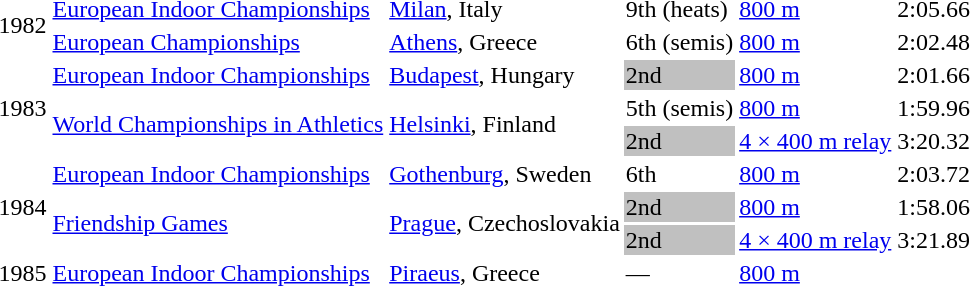<table>
<tr>
<td rowspan=2>1982</td>
<td><a href='#'>European Indoor Championships</a></td>
<td><a href='#'>Milan</a>, Italy</td>
<td>9th (heats)</td>
<td><a href='#'>800 m</a></td>
<td>2:05.66</td>
</tr>
<tr>
<td><a href='#'>European Championships</a></td>
<td><a href='#'>Athens</a>, Greece</td>
<td>6th (semis)</td>
<td><a href='#'>800 m</a></td>
<td>2:02.48</td>
</tr>
<tr>
<td rowspan=3>1983</td>
<td><a href='#'>European Indoor Championships</a></td>
<td><a href='#'>Budapest</a>, Hungary</td>
<td bgcolor=silver>2nd</td>
<td><a href='#'>800 m</a></td>
<td>2:01.66</td>
</tr>
<tr>
<td rowspan=2><a href='#'>World Championships in Athletics</a></td>
<td rowspan=2><a href='#'>Helsinki</a>, Finland</td>
<td>5th (semis)</td>
<td><a href='#'>800 m</a></td>
<td>1:59.96</td>
</tr>
<tr>
<td bgcolor=silver>2nd</td>
<td><a href='#'>4 × 400 m relay</a></td>
<td>3:20.32 </td>
</tr>
<tr>
<td rowspan=3>1984</td>
<td><a href='#'>European Indoor Championships</a></td>
<td><a href='#'>Gothenburg</a>, Sweden</td>
<td>6th</td>
<td><a href='#'>800 m</a></td>
<td>2:03.72</td>
</tr>
<tr>
<td rowspan=2><a href='#'>Friendship Games</a></td>
<td rowspan=2><a href='#'>Prague</a>, Czechoslovakia</td>
<td bgcolor=silver>2nd</td>
<td><a href='#'>800 m</a></td>
<td>1:58.06</td>
</tr>
<tr>
<td bgcolor=silver>2nd</td>
<td><a href='#'>4 × 400 m relay</a></td>
<td>3:21.89</td>
</tr>
<tr>
<td>1985</td>
<td><a href='#'>European Indoor Championships</a></td>
<td><a href='#'>Piraeus</a>, Greece</td>
<td>—</td>
<td><a href='#'>800 m</a></td>
<td></td>
</tr>
</table>
